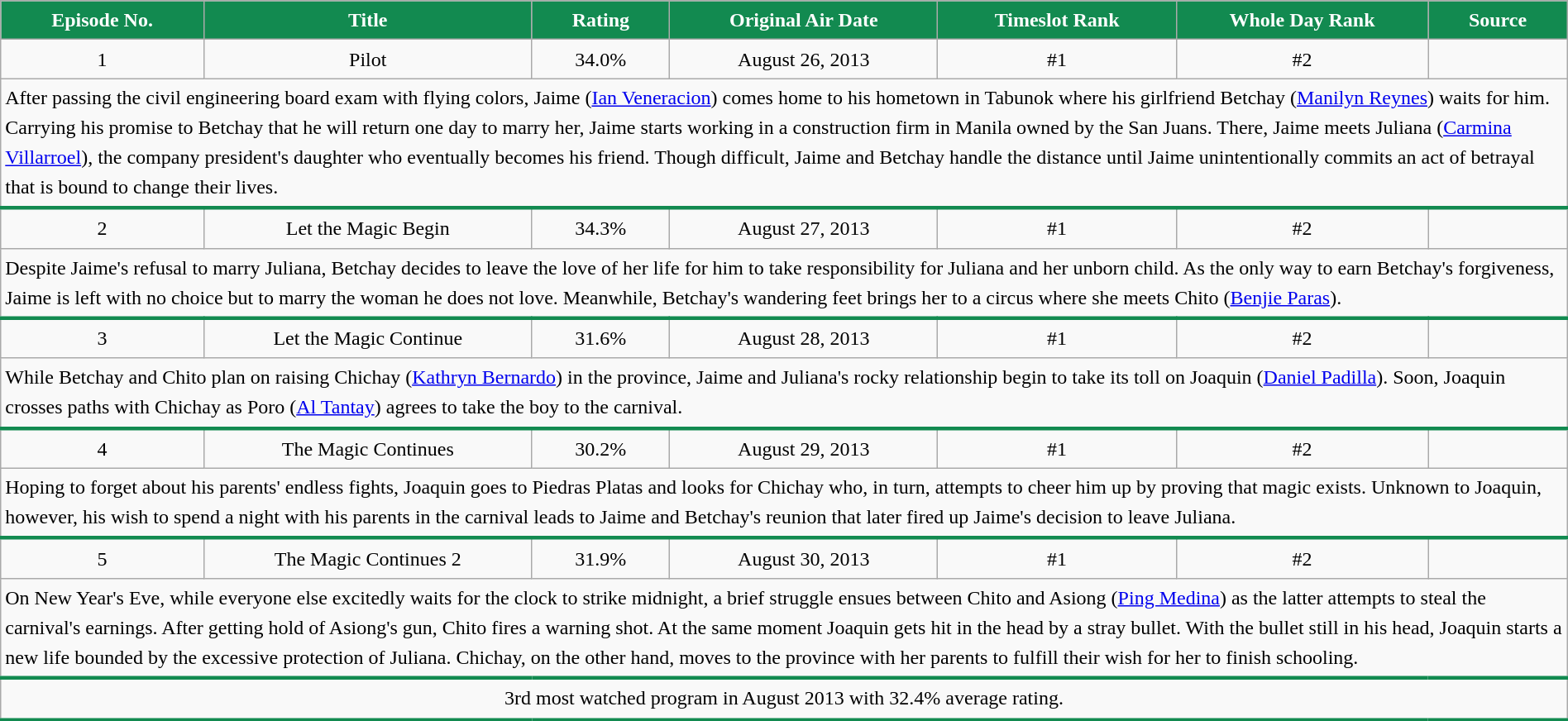<table class="wikitable" style="text-align:center; background:#f9f9f9; line-height:16px; line-height:150%" width="100%">
<tr style="color:white;">
<th style="background:#128a50;">Episode No.</th>
<th style="background:#128a50;">Title</th>
<th style="background:#128a50;">Rating</th>
<th style="background:#128a50;">Original Air Date</th>
<th style="background:#128a50;">Timeslot Rank</th>
<th style="background:#128a50;">Whole Day Rank</th>
<th style="background:#128a50;">Source</th>
</tr>
<tr>
<td>1</td>
<td>Pilot</td>
<td>34.0%</td>
<td>August 26, 2013</td>
<td>#1</td>
<td>#2</td>
<td></td>
</tr>
<tr>
<td colspan = "7" style="text-align: left; border-bottom: 3px solid #128a50;">After passing the civil engineering board exam with flying colors, Jaime (<a href='#'>Ian Veneracion</a>) comes home to his hometown in Tabunok where his girlfriend Betchay (<a href='#'>Manilyn Reynes</a>) waits for him. Carrying his promise to Betchay that he will return one day to marry her, Jaime starts working in a construction firm in Manila owned by the San Juans. There, Jaime meets Juliana (<a href='#'>Carmina Villarroel</a>), the company president's daughter who eventually becomes his friend. Though difficult, Jaime and Betchay handle the distance until Jaime unintentionally commits an act of betrayal that is bound to change their lives.</td>
</tr>
<tr>
<td>2</td>
<td>Let the Magic Begin</td>
<td>34.3%</td>
<td>August 27, 2013</td>
<td>#1</td>
<td>#2</td>
<td></td>
</tr>
<tr>
<td colspan = "7" style="text-align: left; border-bottom: 3px solid #128a50;">Despite Jaime's refusal to marry Juliana, Betchay decides to leave the love of her life for him to take responsibility for Juliana and her unborn child. As the only way to earn Betchay's forgiveness, Jaime is left with no choice but to marry the woman he does not love. Meanwhile, Betchay's wandering feet brings her to a circus where she meets Chito (<a href='#'>Benjie Paras</a>).</td>
</tr>
<tr>
<td>3</td>
<td>Let the Magic Continue</td>
<td>31.6%</td>
<td>August 28, 2013</td>
<td>#1</td>
<td>#2</td>
<td></td>
</tr>
<tr>
<td colspan = "7" style="text-align: left; border-bottom: 3px solid #128a50;">While Betchay and Chito plan on raising Chichay (<a href='#'>Kathryn Bernardo</a>) in the province, Jaime and Juliana's rocky relationship begin to take its toll on Joaquin (<a href='#'>Daniel Padilla</a>). Soon, Joaquin crosses paths with Chichay as Poro (<a href='#'>Al Tantay</a>) agrees to take the boy to the carnival.</td>
</tr>
<tr>
<td>4</td>
<td>The Magic Continues</td>
<td>30.2%</td>
<td>August 29, 2013</td>
<td>#1</td>
<td>#2</td>
<td></td>
</tr>
<tr>
<td colspan = "7" style="text-align: left; border-bottom: 3px solid #128a50;">Hoping to forget about his parents' endless fights, Joaquin goes to Piedras Platas and looks for Chichay who, in turn, attempts to cheer him up by proving that magic exists. Unknown to Joaquin, however, his wish to spend a night with his parents in the carnival leads to Jaime and Betchay's reunion that later fired up Jaime's decision to leave Juliana.</td>
</tr>
<tr>
<td>5</td>
<td>The Magic Continues 2</td>
<td>31.9%</td>
<td>August 30, 2013</td>
<td>#1</td>
<td>#2</td>
<td></td>
</tr>
<tr>
<td colspan = "7" style="text-align: left; border-bottom: 3px solid #128a50;">On New Year's Eve, while everyone else excitedly waits for the clock to strike midnight, a brief struggle ensues between Chito and Asiong (<a href='#'>Ping Medina</a>) as the latter attempts to steal the carnival's earnings. After getting hold of Asiong's gun, Chito fires a warning shot. At the same moment Joaquin gets hit in the head by a stray bullet. With the bullet still in his head, Joaquin starts a new life bounded by the excessive protection of Juliana. Chichay, on the other hand, moves to the province with her parents to fulfill their wish for her to finish schooling.</td>
</tr>
<tr>
<td colspan = "7" style="text-align: center; border-bottom: 3px solid #128a50;">3rd most watched program in August 2013 with 32.4% average rating.</td>
</tr>
</table>
